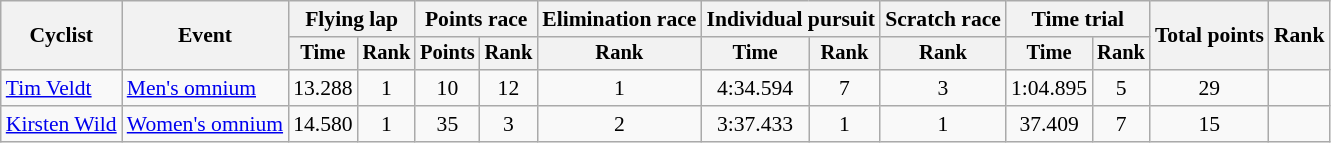<table class="wikitable" style="font-size:90%">
<tr>
<th rowspan="2">Cyclist</th>
<th rowspan="2">Event</th>
<th colspan=2>Flying lap</th>
<th colspan=2>Points race</th>
<th>Elimination race</th>
<th colspan=2>Individual pursuit</th>
<th>Scratch race</th>
<th colspan=2>Time trial</th>
<th rowspan=2>Total points</th>
<th rowspan=2>Rank</th>
</tr>
<tr style="font-size:95%">
<th>Time</th>
<th>Rank</th>
<th>Points</th>
<th>Rank</th>
<th>Rank</th>
<th>Time</th>
<th>Rank</th>
<th>Rank</th>
<th>Time</th>
<th>Rank</th>
</tr>
<tr align=center>
<td align=left><a href='#'>Tim Veldt</a></td>
<td align=left><a href='#'>Men's omnium</a></td>
<td>13.288</td>
<td>1</td>
<td>10</td>
<td>12</td>
<td>1</td>
<td>4:34.594</td>
<td>7</td>
<td>3</td>
<td>1:04.895</td>
<td>5</td>
<td>29</td>
<td></td>
</tr>
<tr align=center>
<td align=left><a href='#'>Kirsten Wild</a></td>
<td align=left><a href='#'>Women's omnium</a></td>
<td>14.580</td>
<td>1</td>
<td>35</td>
<td>3</td>
<td>2</td>
<td>3:37.433</td>
<td>1</td>
<td>1</td>
<td>37.409</td>
<td>7</td>
<td>15</td>
<td></td>
</tr>
</table>
